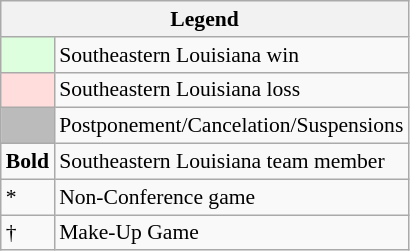<table class="wikitable" style="font-size:90%">
<tr>
<th colspan="2">Legend</th>
</tr>
<tr>
<td bgcolor="#ddffdd"> </td>
<td>Southeastern Louisiana win</td>
</tr>
<tr>
<td bgcolor="#ffdddd"> </td>
<td>Southeastern Louisiana loss</td>
</tr>
<tr>
<td bgcolor="#bbbbbb"> </td>
<td>Postponement/Cancelation/Suspensions</td>
</tr>
<tr>
<td><strong>Bold</strong></td>
<td>Southeastern Louisiana team member</td>
</tr>
<tr>
<td>*</td>
<td>Non-Conference game</td>
</tr>
<tr>
<td>†</td>
<td>Make-Up Game</td>
</tr>
</table>
